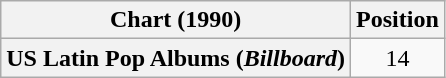<table class="wikitable sortable plainrowheaders" style="text-align:center">
<tr>
<th>Chart (1990)</th>
<th>Position</th>
</tr>
<tr>
<th scope="row" style="text-align:left;">US Latin Pop Albums (<em>Billboard</em>)</th>
<td style="text-align:center;">14</td>
</tr>
</table>
